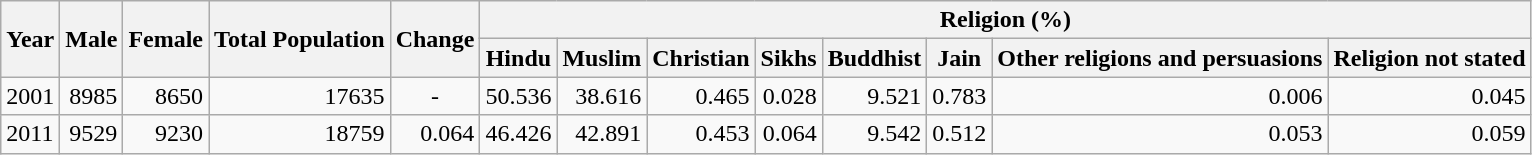<table class="wikitable">
<tr>
<th rowspan="2">Year</th>
<th rowspan="2">Male</th>
<th rowspan="2">Female</th>
<th rowspan="2">Total Population</th>
<th rowspan="2">Change</th>
<th colspan="8">Religion (%)</th>
</tr>
<tr>
<th>Hindu</th>
<th>Muslim</th>
<th>Christian</th>
<th>Sikhs</th>
<th>Buddhist</th>
<th>Jain</th>
<th>Other religions and persuasions</th>
<th>Religion not stated</th>
</tr>
<tr>
<td>2001</td>
<td style="text-align:right;">8985</td>
<td style="text-align:right;">8650</td>
<td style="text-align:right;">17635</td>
<td style="text-align:center;">-</td>
<td style="text-align:right;">50.536</td>
<td style="text-align:right;">38.616</td>
<td style="text-align:right;">0.465</td>
<td style="text-align:right;">0.028</td>
<td style="text-align:right;">9.521</td>
<td style="text-align:right;">0.783</td>
<td style="text-align:right;">0.006</td>
<td style="text-align:right;">0.045</td>
</tr>
<tr>
<td>2011</td>
<td style="text-align:right;">9529</td>
<td style="text-align:right;">9230</td>
<td style="text-align:right;">18759</td>
<td style="text-align:right;">0.064</td>
<td style="text-align:right;">46.426</td>
<td style="text-align:right;">42.891</td>
<td style="text-align:right;">0.453</td>
<td style="text-align:right;">0.064</td>
<td style="text-align:right;">9.542</td>
<td style="text-align:right;">0.512</td>
<td style="text-align:right;">0.053</td>
<td style="text-align:right;">0.059</td>
</tr>
</table>
